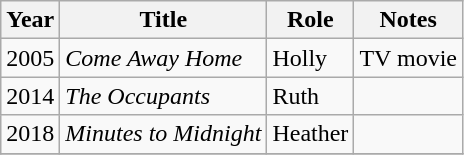<table class="wikitable sortable">
<tr>
<th>Year</th>
<th>Title</th>
<th>Role</th>
<th class="unsortable">Notes</th>
</tr>
<tr>
<td>2005</td>
<td><em>Come Away Home</em></td>
<td>Holly</td>
<td>TV movie</td>
</tr>
<tr>
<td>2014</td>
<td><em>The Occupants</em></td>
<td>Ruth</td>
<td></td>
</tr>
<tr>
<td>2018</td>
<td><em>Minutes to Midnight</em></td>
<td>Heather</td>
<td></td>
</tr>
<tr>
</tr>
</table>
